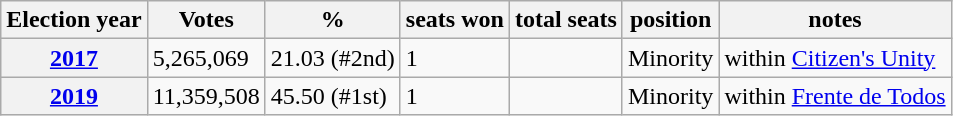<table class="wikitable">
<tr>
<th>Election year</th>
<th>Votes</th>
<th>%</th>
<th>seats won</th>
<th>total seats</th>
<th>position</th>
<th>notes</th>
</tr>
<tr>
<th><a href='#'>2017</a></th>
<td>5,265,069</td>
<td>21.03 (#2nd)</td>
<td>1</td>
<td></td>
<td>Minority</td>
<td>within <a href='#'>Citizen's Unity</a></td>
</tr>
<tr>
<th><a href='#'>2019</a></th>
<td>11,359,508</td>
<td>45.50 (#1st)</td>
<td>1</td>
<td></td>
<td>Minority</td>
<td>within <a href='#'>Frente de Todos</a></td>
</tr>
</table>
